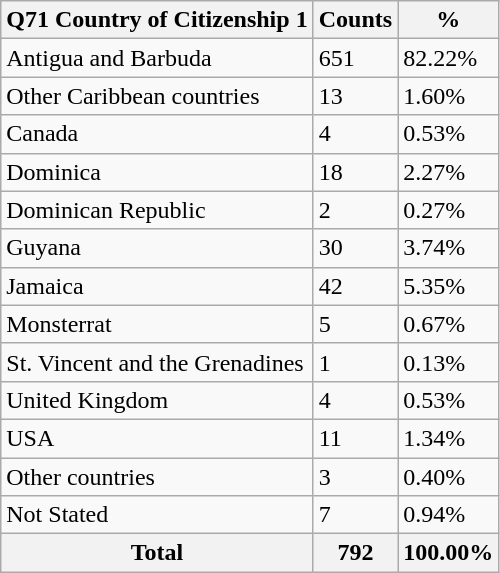<table class="wikitable sortable">
<tr>
<th>Q71 Country of Citizenship 1</th>
<th>Counts</th>
<th>%</th>
</tr>
<tr>
<td>Antigua and Barbuda</td>
<td>651</td>
<td>82.22%</td>
</tr>
<tr>
<td>Other Caribbean countries</td>
<td>13</td>
<td>1.60%</td>
</tr>
<tr>
<td>Canada</td>
<td>4</td>
<td>0.53%</td>
</tr>
<tr>
<td>Dominica</td>
<td>18</td>
<td>2.27%</td>
</tr>
<tr>
<td>Dominican Republic</td>
<td>2</td>
<td>0.27%</td>
</tr>
<tr>
<td>Guyana</td>
<td>30</td>
<td>3.74%</td>
</tr>
<tr>
<td>Jamaica</td>
<td>42</td>
<td>5.35%</td>
</tr>
<tr>
<td>Monsterrat</td>
<td>5</td>
<td>0.67%</td>
</tr>
<tr>
<td>St. Vincent and the Grenadines</td>
<td>1</td>
<td>0.13%</td>
</tr>
<tr>
<td>United Kingdom</td>
<td>4</td>
<td>0.53%</td>
</tr>
<tr>
<td>USA</td>
<td>11</td>
<td>1.34%</td>
</tr>
<tr>
<td>Other countries</td>
<td>3</td>
<td>0.40%</td>
</tr>
<tr>
<td>Not Stated</td>
<td>7</td>
<td>0.94%</td>
</tr>
<tr>
<th>Total</th>
<th>792</th>
<th>100.00%</th>
</tr>
</table>
